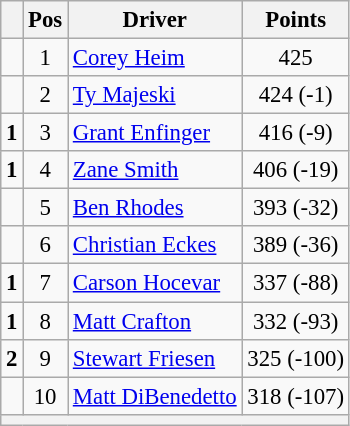<table class="wikitable" style="font-size: 95%;">
<tr>
<th></th>
<th>Pos</th>
<th>Driver</th>
<th>Points</th>
</tr>
<tr>
<td align="left"></td>
<td style="text-align:center;">1</td>
<td><a href='#'>Corey Heim</a></td>
<td style="text-align:center;">425</td>
</tr>
<tr>
<td align="left"></td>
<td style="text-align:center;">2</td>
<td><a href='#'>Ty Majeski</a></td>
<td style="text-align:center;">424 (-1)</td>
</tr>
<tr>
<td align="left"> <strong>1</strong></td>
<td style="text-align:center;">3</td>
<td><a href='#'>Grant Enfinger</a></td>
<td style="text-align:center;">416 (-9)</td>
</tr>
<tr>
<td align="left"> <strong>1</strong></td>
<td style="text-align:center;">4</td>
<td><a href='#'>Zane Smith</a></td>
<td style="text-align:center;">406 (-19)</td>
</tr>
<tr>
<td align="left"></td>
<td style="text-align:center;">5</td>
<td><a href='#'>Ben Rhodes</a></td>
<td style="text-align:center;">393 (-32)</td>
</tr>
<tr>
<td align="left"></td>
<td style="text-align:center;">6</td>
<td><a href='#'>Christian Eckes</a></td>
<td style="text-align:center;">389 (-36)</td>
</tr>
<tr>
<td align="left"> <strong>1</strong></td>
<td style="text-align:center;">7</td>
<td><a href='#'>Carson Hocevar</a></td>
<td style="text-align:center;">337 (-88)</td>
</tr>
<tr>
<td align="left"> <strong>1</strong></td>
<td style="text-align:center;">8</td>
<td><a href='#'>Matt Crafton</a></td>
<td style="text-align:center;">332 (-93)</td>
</tr>
<tr>
<td align="left"> <strong>2</strong></td>
<td style="text-align:center;">9</td>
<td><a href='#'>Stewart Friesen</a></td>
<td style="text-align:center;">325 (-100)</td>
</tr>
<tr>
<td align="left"></td>
<td style="text-align:center;">10</td>
<td><a href='#'>Matt DiBenedetto</a></td>
<td style="text-align:center;">318 (-107)</td>
</tr>
<tr class="sortbottom">
<th colspan="9"></th>
</tr>
</table>
